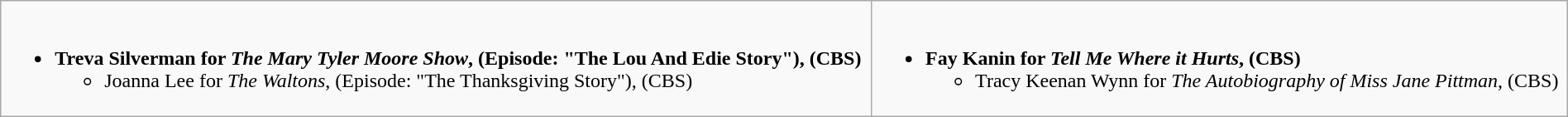<table class="wikitable" width="100%">
<tr>
<td style="vertical-align:top;"><br><ul><li><strong>Treva Silverman for <em>The Mary Tyler Moore Show</em>, (Episode: "The Lou And Edie Story"), (CBS)</strong><ul><li>Joanna Lee for <em>The Waltons</em>, (Episode: "The Thanksgiving Story"), (CBS)</li></ul></li></ul></td>
<td style="vertical-align:top;"><br><ul><li><strong>Fay Kanin for <em>Tell Me Where it Hurts</em>, (CBS)</strong><ul><li>Tracy Keenan Wynn for <em>The Autobiography of Miss Jane Pittman</em>, (CBS)</li></ul></li></ul></td>
</tr>
</table>
